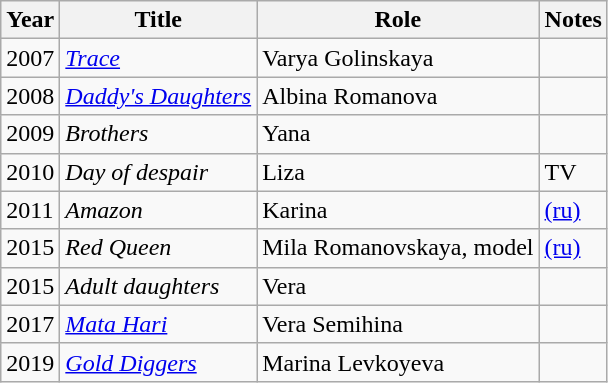<table class="wikitable sortable">
<tr>
<th>Year</th>
<th>Title</th>
<th>Role</th>
<th>Notes</th>
</tr>
<tr>
<td>2007</td>
<td><em><a href='#'>Trace</a></em></td>
<td>Varya Golinskaya</td>
<td></td>
</tr>
<tr>
<td>2008</td>
<td><em><a href='#'>Daddy's Daughters</a></em></td>
<td>Albina Romanova</td>
<td></td>
</tr>
<tr>
<td>2009</td>
<td><em>Brothers</em></td>
<td>Yana</td>
<td></td>
</tr>
<tr>
<td>2010</td>
<td><em>Day of despair</em></td>
<td>Liza</td>
<td>TV</td>
</tr>
<tr>
<td>2011</td>
<td><em>Amazon</em></td>
<td>Karina</td>
<td><a href='#'>(ru)</a></td>
</tr>
<tr>
<td>2015</td>
<td><em>Red Queen</em></td>
<td>Mila Romanovskaya, model</td>
<td><a href='#'>(ru)</a></td>
</tr>
<tr>
<td>2015</td>
<td><em>Adult daughters</em></td>
<td>Vera</td>
<td></td>
</tr>
<tr>
<td>2017</td>
<td><em><a href='#'>Mata Hari</a></em></td>
<td>Vera Semihina</td>
<td></td>
</tr>
<tr>
<td>2019</td>
<td><em><a href='#'>Gold Diggers</a></em></td>
<td>Marina Levkoyeva</td>
<td></td>
</tr>
</table>
